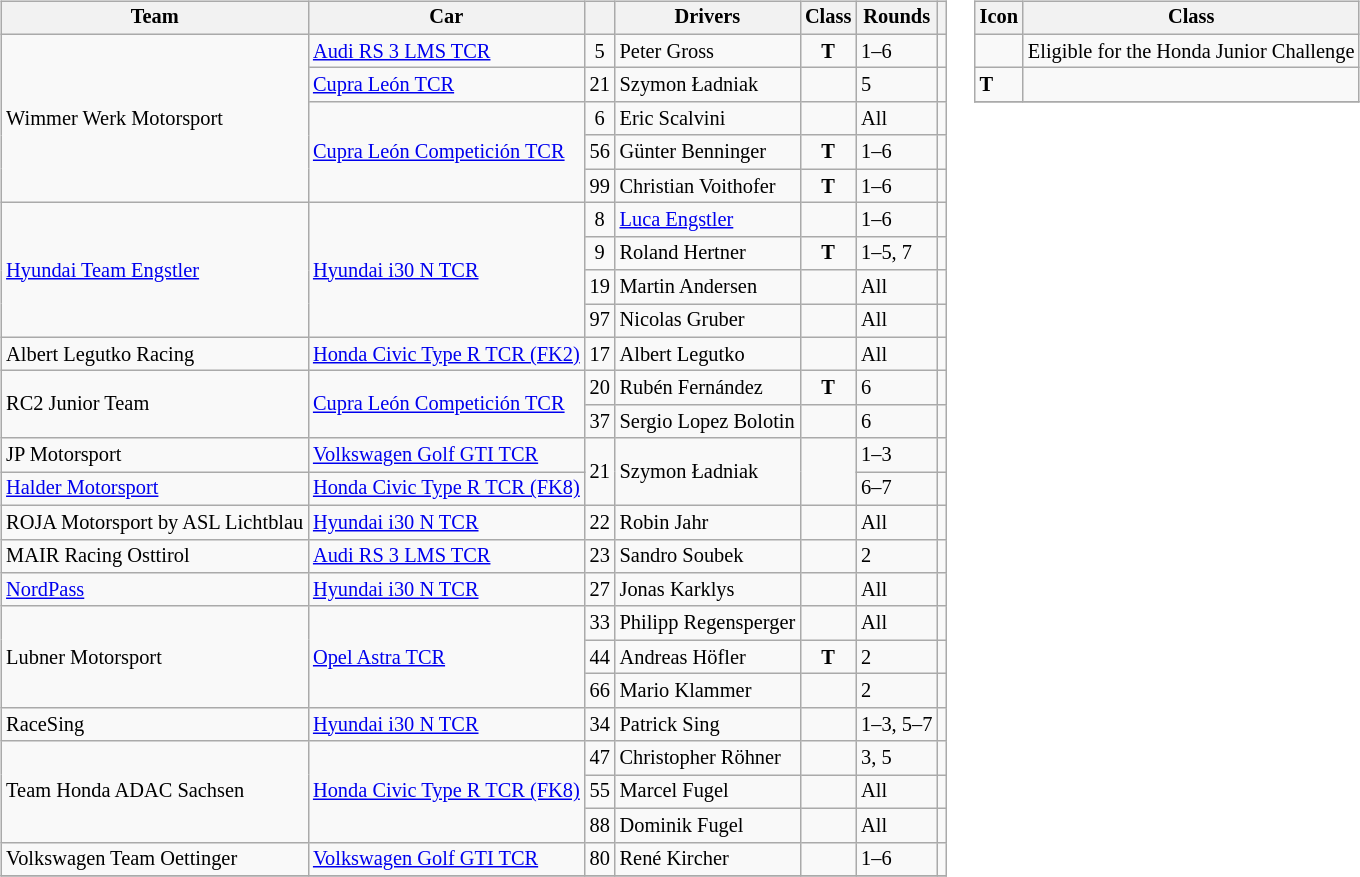<table>
<tr>
<td><br><table class="wikitable" style="font-size: 85%">
<tr>
<th>Team</th>
<th>Car</th>
<th></th>
<th>Drivers</th>
<th>Class</th>
<th>Rounds</th>
<th></th>
</tr>
<tr>
<td rowspan="5"> Wimmer Werk Motorsport</td>
<td><a href='#'>Audi RS 3 LMS TCR</a></td>
<td align="center">5</td>
<td> Peter Gross</td>
<td align="center"><strong><span>T</span></strong></td>
<td>1–6</td>
<td></td>
</tr>
<tr>
<td><a href='#'>Cupra León TCR</a></td>
<td align="center">21</td>
<td> Szymon Ładniak</td>
<td align="center"></td>
<td>5</td>
<td></td>
</tr>
<tr>
<td rowspan="3"><a href='#'>Cupra León Competición TCR</a></td>
<td align="center">6</td>
<td> Eric Scalvini</td>
<td align="center"></td>
<td>All</td>
<td></td>
</tr>
<tr>
<td align="center">56</td>
<td> Günter Benninger</td>
<td align="center"><strong><span>T</span></strong></td>
<td>1–6</td>
<td></td>
</tr>
<tr>
<td align="center">99</td>
<td> Christian Voithofer</td>
<td align="center"><strong><span>T</span></strong></td>
<td>1–6</td>
<td></td>
</tr>
<tr>
<td rowspan="4"> <a href='#'>Hyundai Team Engstler</a></td>
<td rowspan="4"><a href='#'>Hyundai i30 N TCR</a></td>
<td align="center">8</td>
<td> <a href='#'>Luca Engstler</a></td>
<td align="center"></td>
<td>1–6</td>
<td></td>
</tr>
<tr>
<td align="center">9</td>
<td> Roland Hertner</td>
<td align="center"><strong><span>T</span></strong></td>
<td>1–5, 7</td>
<td></td>
</tr>
<tr>
<td align="center">19</td>
<td> Martin Andersen</td>
<td align="center"></td>
<td>All</td>
<td></td>
</tr>
<tr>
<td align="center">97</td>
<td> Nicolas Gruber</td>
<td align="center"></td>
<td>All</td>
<td></td>
</tr>
<tr>
<td> Albert Legutko Racing</td>
<td><a href='#'>Honda Civic Type R TCR (FK2)</a></td>
<td align="center">17</td>
<td> Albert Legutko</td>
<td align="center"></td>
<td>All</td>
<td></td>
</tr>
<tr>
<td rowspan="2"> RC2 Junior Team</td>
<td rowspan="2"><a href='#'>Cupra León Competición TCR</a></td>
<td align="center">20</td>
<td> Rubén Fernández</td>
<td align="center"><strong><span>T</span></strong></td>
<td>6</td>
<td></td>
</tr>
<tr>
<td align="center">37</td>
<td> Sergio Lopez Bolotin</td>
<td></td>
<td>6</td>
<td></td>
</tr>
<tr>
<td> JP Motorsport</td>
<td><a href='#'>Volkswagen Golf GTI TCR</a></td>
<td rowspan="2" align="center">21</td>
<td rowspan="2"> Szymon Ładniak</td>
<td rowspan="2" align="center"></td>
<td>1–3</td>
<td></td>
</tr>
<tr>
<td> <a href='#'>Halder Motorsport</a></td>
<td><a href='#'>Honda Civic Type R TCR (FK8)</a></td>
<td>6–7</td>
<td></td>
</tr>
<tr>
<td> ROJA Motorsport by ASL Lichtblau</td>
<td><a href='#'>Hyundai i30 N TCR</a></td>
<td align="center">22</td>
<td> Robin Jahr</td>
<td></td>
<td>All</td>
<td></td>
</tr>
<tr>
<td> MAIR Racing Osttirol</td>
<td><a href='#'>Audi RS 3 LMS TCR</a></td>
<td align="center">23</td>
<td> Sandro Soubek</td>
<td align="center"></td>
<td>2</td>
<td></td>
</tr>
<tr>
<td> <a href='#'>NordPass</a></td>
<td><a href='#'>Hyundai i30 N TCR</a></td>
<td align="center">27</td>
<td> Jonas Karklys</td>
<td></td>
<td>All</td>
<td></td>
</tr>
<tr>
<td rowspan="3"> Lubner Motorsport</td>
<td rowspan="3"><a href='#'>Opel Astra TCR</a></td>
<td align="center">33</td>
<td> Philipp Regensperger</td>
<td align="center"></td>
<td>All</td>
<td></td>
</tr>
<tr>
<td align="center">44</td>
<td> Andreas Höfler</td>
<td align="center"><strong><span>T</span></strong></td>
<td>2</td>
<td></td>
</tr>
<tr>
<td align="center">66</td>
<td> Mario Klammer</td>
<td align="center"></td>
<td>2</td>
<td></td>
</tr>
<tr>
<td> RaceSing</td>
<td><a href='#'>Hyundai i30 N TCR</a></td>
<td align="center">34</td>
<td> Patrick Sing</td>
<td align="center"></td>
<td>1–3, 5–7</td>
<td></td>
</tr>
<tr>
<td rowspan="3"> Team Honda ADAC Sachsen</td>
<td rowspan="3"><a href='#'>Honda Civic Type R TCR (FK8)</a></td>
<td align="center">47</td>
<td> Christopher Röhner</td>
<td align="center"></td>
<td>3, 5</td>
<td></td>
</tr>
<tr>
<td align="center">55</td>
<td> Marcel Fugel</td>
<td align="center"></td>
<td>All</td>
<td></td>
</tr>
<tr>
<td align="center">88</td>
<td> Dominik Fugel</td>
<td align="center"></td>
<td>All</td>
<td></td>
</tr>
<tr>
<td> Volkswagen Team Oettinger</td>
<td><a href='#'>Volkswagen Golf GTI TCR</a></td>
<td align="center">80</td>
<td> René Kircher</td>
<td align="center"></td>
<td>1–6</td>
<td></td>
</tr>
<tr>
</tr>
</table>
</td>
<td valign=top><br><table class="wikitable" style="font-size: 85%">
<tr>
<th>Icon</th>
<th>Class</th>
</tr>
<tr>
<td></td>
<td>Eligible for the Honda Junior Challenge</td>
</tr>
<tr>
<td><strong><span>T</span></strong></td>
<td></td>
</tr>
<tr>
</tr>
</table>
</td>
</tr>
</table>
